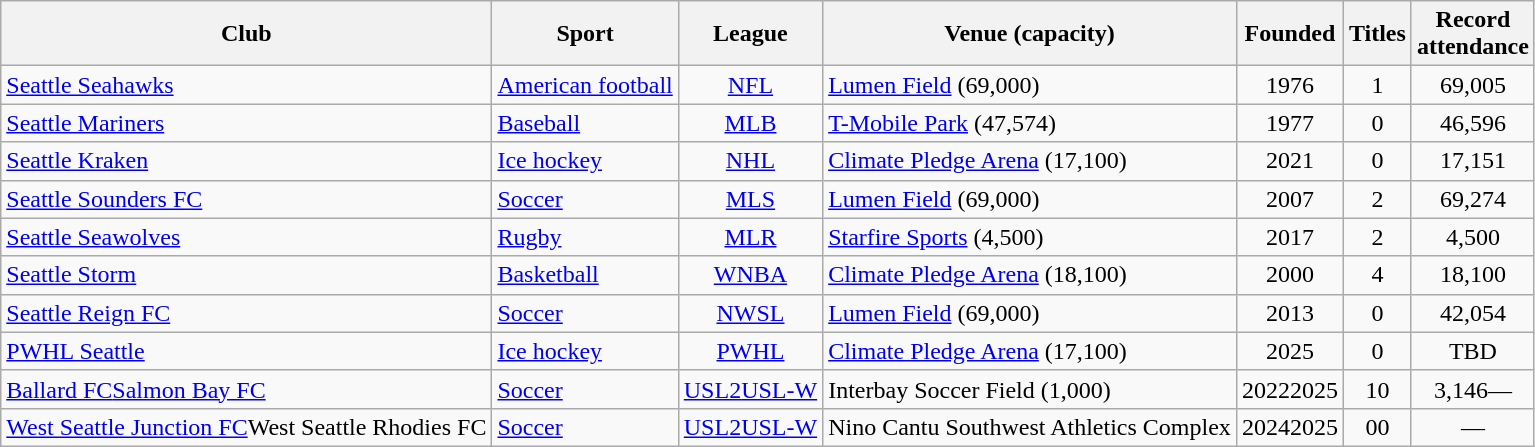<table class="wikitable sortable">
<tr>
<th>Club</th>
<th>Sport</th>
<th>League</th>
<th>Venue (capacity)</th>
<th>Founded</th>
<th>Titles</th>
<th>Record<br>attendance</th>
</tr>
<tr>
<td><a href='#'>Seattle Seahawks</a></td>
<td><a href='#'>American football</a></td>
<td style="text-align:center;"><a href='#'>NFL</a></td>
<td><a href='#'>Lumen Field</a> (69,000)</td>
<td align=center>1976</td>
<td align=center>1</td>
<td align=center>69,005</td>
</tr>
<tr>
<td><a href='#'>Seattle Mariners</a></td>
<td><a href='#'>Baseball</a></td>
<td style="text-align:center;"><a href='#'>MLB</a></td>
<td><a href='#'>T-Mobile Park</a> (47,574)</td>
<td align=center>1977</td>
<td align=center>0</td>
<td align=center>46,596</td>
</tr>
<tr>
<td><a href='#'>Seattle Kraken</a></td>
<td><a href='#'>Ice hockey</a></td>
<td style="text-align:center;"><a href='#'>NHL</a></td>
<td><a href='#'>Climate Pledge Arena</a> (17,100)</td>
<td align=center>2021</td>
<td align=center>0</td>
<td align=center>17,151</td>
</tr>
<tr>
<td><a href='#'>Seattle Sounders FC</a></td>
<td><a href='#'>Soccer</a></td>
<td style="text-align:center;"><a href='#'>MLS</a></td>
<td><a href='#'>Lumen Field</a> (69,000)</td>
<td align=center>2007</td>
<td align=center>2</td>
<td align=center>69,274</td>
</tr>
<tr>
<td><a href='#'>Seattle Seawolves</a></td>
<td><a href='#'>Rugby</a></td>
<td style="text-align:center;"><a href='#'>MLR</a></td>
<td><a href='#'>Starfire Sports</a> (4,500)</td>
<td align=center>2017</td>
<td align=center>2</td>
<td align=center>4,500</td>
</tr>
<tr>
<td><a href='#'>Seattle Storm</a></td>
<td><a href='#'>Basketball</a></td>
<td style="text-align:center;"><a href='#'>WNBA</a></td>
<td><a href='#'>Climate Pledge Arena</a> (18,100)</td>
<td align=center>2000</td>
<td align=center>4</td>
<td align=center>18,100</td>
</tr>
<tr>
<td><a href='#'>Seattle Reign FC</a></td>
<td><a href='#'>Soccer</a></td>
<td style="text-align:center;"><a href='#'>NWSL</a></td>
<td><a href='#'>Lumen Field</a> (69,000)</td>
<td align=center>2013</td>
<td align=center>0</td>
<td align=center>42,054</td>
</tr>
<tr>
<td><a href='#'>PWHL Seattle</a></td>
<td><a href='#'>Ice hockey</a></td>
<td style="text-align:center;"><a href='#'>PWHL</a></td>
<td><a href='#'>Climate Pledge Arena</a> (17,100)</td>
<td align=center>2025</td>
<td align=center>0</td>
<td align=center>TBD</td>
</tr>
<tr>
<td><a href='#'>Ballard FC</a><a href='#'>Salmon Bay FC</a></td>
<td><a href='#'>Soccer</a></td>
<td style="text-align:center;"><a href='#'>USL2</a><a href='#'>USL-W</a></td>
<td>Interbay Soccer Field (1,000)</td>
<td align=center>20222025</td>
<td align=center>10</td>
<td align=center>3,146—</td>
</tr>
<tr>
<td><a href='#'>West Seattle Junction FC</a>West Seattle Rhodies FC</td>
<td><a href='#'>Soccer</a></td>
<td style="text-align:center;"><a href='#'>USL2</a><a href='#'>USL-W</a></td>
<td>Nino Cantu Southwest Athletics Complex</td>
<td align=center>20242025</td>
<td align=center>00</td>
<td align=center>—</td>
</tr>
</table>
